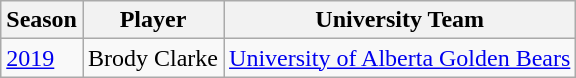<table class="wikitable">
<tr>
<th>Season</th>
<th>Player</th>
<th>University Team</th>
</tr>
<tr>
<td><a href='#'>2019</a></td>
<td>Brody Clarke</td>
<td><a href='#'>University of Alberta Golden Bears</a></td>
</tr>
</table>
